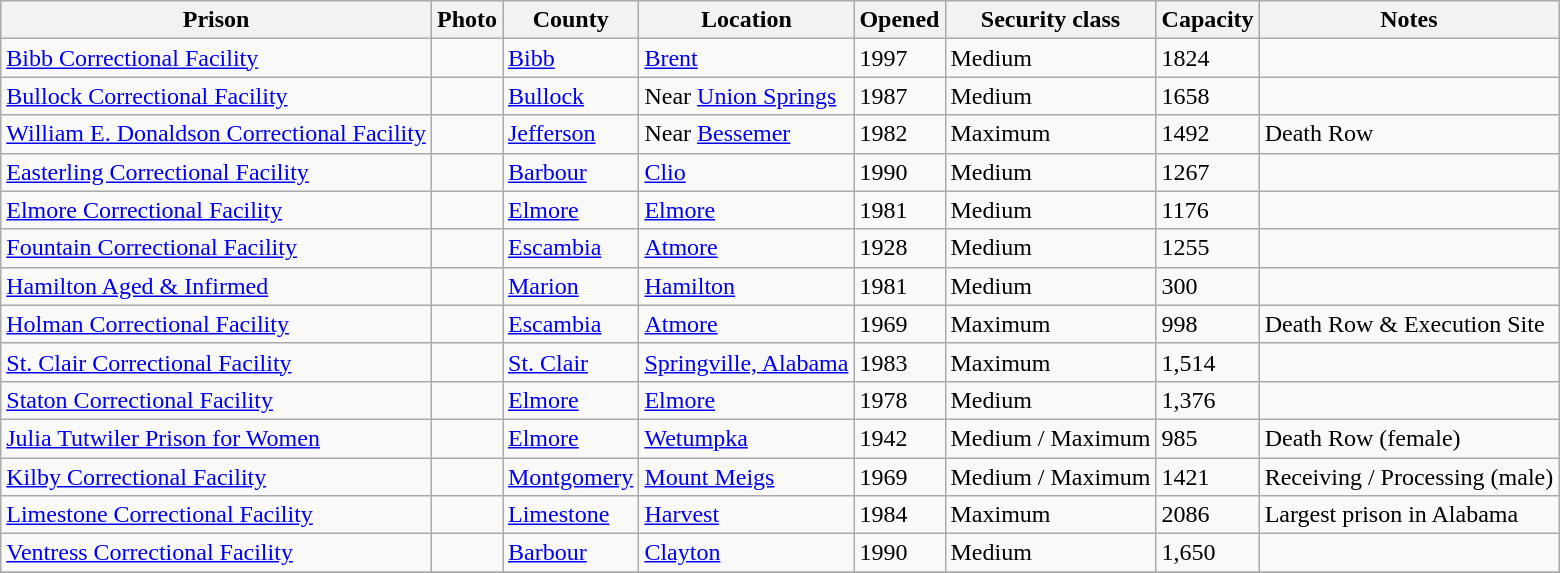<table class="sortable wikitable">
<tr>
<th>Prison</th>
<th class="unsortable">Photo</th>
<th>County</th>
<th>Location</th>
<th>Opened</th>
<th>Security class</th>
<th>Capacity</th>
<th class="unsortable">Notes</th>
</tr>
<tr>
<td><a href='#'>Bibb Correctional Facility</a></td>
<td></td>
<td><a href='#'>Bibb</a></td>
<td><a href='#'>Brent</a><br><small></small></td>
<td>1997</td>
<td>Medium</td>
<td>1824</td>
<td></td>
</tr>
<tr>
<td><a href='#'>Bullock Correctional Facility</a></td>
<td></td>
<td><a href='#'>Bullock</a></td>
<td>Near <a href='#'>Union Springs</a><br><small></small></td>
<td>1987</td>
<td>Medium</td>
<td>1658</td>
<td></td>
</tr>
<tr>
<td><a href='#'>William E. Donaldson Correctional Facility</a></td>
<td></td>
<td><a href='#'>Jefferson</a></td>
<td>Near <a href='#'>Bessemer</a><br><small></small></td>
<td>1982</td>
<td>Maximum</td>
<td>1492</td>
<td>Death Row</td>
</tr>
<tr>
<td><a href='#'>Easterling Correctional Facility</a></td>
<td></td>
<td><a href='#'>Barbour</a></td>
<td><a href='#'>Clio</a><br><small></small></td>
<td>1990</td>
<td>Medium</td>
<td>1267</td>
<td></td>
</tr>
<tr>
<td><a href='#'>Elmore Correctional Facility</a></td>
<td></td>
<td><a href='#'>Elmore</a></td>
<td><a href='#'>Elmore</a><br><small></small></td>
<td>1981</td>
<td>Medium</td>
<td>1176</td>
<td></td>
</tr>
<tr>
<td><a href='#'>Fountain Correctional Facility</a></td>
<td></td>
<td><a href='#'>Escambia</a></td>
<td><a href='#'>Atmore</a><br><small></small></td>
<td>1928</td>
<td>Medium</td>
<td>1255</td>
<td></td>
</tr>
<tr>
<td><a href='#'>Hamilton Aged & Infirmed</a></td>
<td></td>
<td><a href='#'>Marion</a></td>
<td><a href='#'>Hamilton</a><br><small></small></td>
<td>1981</td>
<td>Medium</td>
<td>300</td>
<td></td>
</tr>
<tr>
<td><a href='#'>Holman Correctional Facility</a></td>
<td></td>
<td><a href='#'>Escambia</a></td>
<td><a href='#'>Atmore</a><br><small></small></td>
<td>1969</td>
<td>Maximum</td>
<td>998</td>
<td>Death Row & Execution Site</td>
</tr>
<tr>
<td><a href='#'>St. Clair Correctional Facility</a></td>
<td></td>
<td><a href='#'>St. Clair</a></td>
<td><a href='#'>Springville, Alabama</a><br><small></small></td>
<td>1983</td>
<td>Maximum</td>
<td>1,514</td>
<td></td>
</tr>
<tr>
<td><a href='#'>Staton Correctional Facility</a></td>
<td></td>
<td><a href='#'>Elmore</a></td>
<td><a href='#'>Elmore</a><br><small></small></td>
<td>1978</td>
<td>Medium</td>
<td>1,376</td>
<td></td>
</tr>
<tr>
<td><a href='#'>Julia Tutwiler Prison for Women</a></td>
<td></td>
<td><a href='#'>Elmore</a></td>
<td><a href='#'>Wetumpka</a><br><small></small></td>
<td>1942</td>
<td>Medium / Maximum</td>
<td>985</td>
<td>Death Row (female)</td>
</tr>
<tr>
<td><a href='#'>Kilby Correctional Facility</a></td>
<td></td>
<td><a href='#'>Montgomery</a></td>
<td><a href='#'>Mount Meigs</a><br><small></small></td>
<td>1969</td>
<td>Medium / Maximum</td>
<td>1421</td>
<td>Receiving / Processing (male)</td>
</tr>
<tr>
<td><a href='#'>Limestone Correctional Facility</a></td>
<td></td>
<td><a href='#'>Limestone</a></td>
<td><a href='#'>Harvest</a><br><small></small></td>
<td>1984</td>
<td>Maximum</td>
<td>2086</td>
<td>Largest prison in Alabama</td>
</tr>
<tr>
<td><a href='#'>Ventress Correctional Facility</a></td>
<td></td>
<td><a href='#'>Barbour</a></td>
<td><a href='#'>Clayton</a><br><small></small></td>
<td>1990</td>
<td>Medium</td>
<td>1,650</td>
<td></td>
</tr>
<tr>
</tr>
</table>
